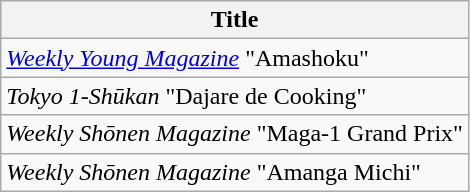<table class="wikitable">
<tr>
<th>Title</th>
</tr>
<tr>
<td><em><a href='#'>Weekly Young Magazine</a></em> "Amashoku"</td>
</tr>
<tr>
<td><em>Tokyo 1-Shūkan</em> "Dajare de Cooking"</td>
</tr>
<tr>
<td><em>Weekly Shōnen Magazine</em> "Maga-1 Grand Prix"</td>
</tr>
<tr>
<td><em>Weekly Shōnen Magazine</em> "Amanga Michi"</td>
</tr>
</table>
